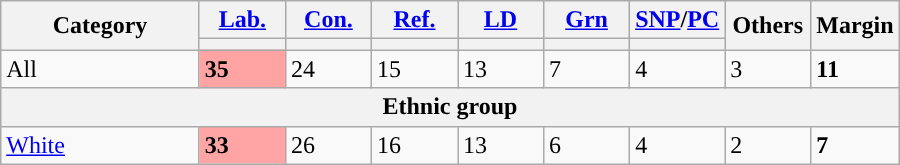<table class="wikitable defaultright col1left">
<tr>
<th scope="col" style="width:125px;" rowspan="2">Category</th>
<th scope="col" style="width:50px;"><a href='#'>Lab.</a></th>
<th scope="col" style="width:50px;"><a href='#'>Con.</a></th>
<th scope="col" style="width:50px;"><a href='#'>Ref.</a></th>
<th scope="col" style="width:50px;"><a href='#'>LD</a></th>
<th scope="col" style="width:50px;"><a href='#'>Grn</a></th>
<th scope="col" style="width:50px;"><a href='#'>SNP</a>/<a href='#'>PC</a></th>
<th scope="col" style="width:50px;" rowspan="2">Others</th>
<th scope="col"                     rowspan="2">Margin</th>
</tr>
<tr>
<th scope="col" style="color:inherit; background-color:"></th>
<th scope="col" style="color:inherit; background-color:"></th>
<th scope="col" style="color:inherit; background-color:"></th>
<th scope="col" style="color:inherit; background-color:"></th>
<th scope="col" style="color:inherit; background-color:"></th>
<th scope="col" style="color:inherit; background-color:"></th>
</tr>
<tr>
<td>All</td>
<td style="background:#FFA3A3;"><strong>35</strong></td>
<td>24</td>
<td>15</td>
<td>13</td>
<td>7</td>
<td>4</td>
<td>3</td>
<td style="background:"><strong>11</strong></td>
</tr>
<tr>
<th colspan="9">Ethnic group</th>
</tr>
<tr>
<td><a href='#'>White</a></td>
<td style="background:#FFA5A5;"><strong>33</strong></td>
<td>26</td>
<td>16</td>
<td>13</td>
<td>6</td>
<td>4</td>
<td>2</td>
<td style="background:"><strong>7</strong></td>
</tr>
</table>
